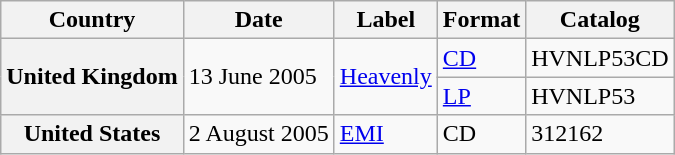<table class="wikitable plainrowheaders">
<tr>
<th>Country</th>
<th>Date</th>
<th>Label</th>
<th>Format</th>
<th>Catalog</th>
</tr>
<tr>
<th scope="row" rowspan="2">United Kingdom</th>
<td rowspan="2">13 June 2005</td>
<td rowspan="2"><a href='#'>Heavenly</a></td>
<td><a href='#'>CD</a></td>
<td>HVNLP53CD</td>
</tr>
<tr>
<td><a href='#'>LP</a></td>
<td>HVNLP53</td>
</tr>
<tr>
<th scope="row">United States</th>
<td>2 August 2005</td>
<td><a href='#'>EMI</a></td>
<td>CD</td>
<td>312162</td>
</tr>
</table>
